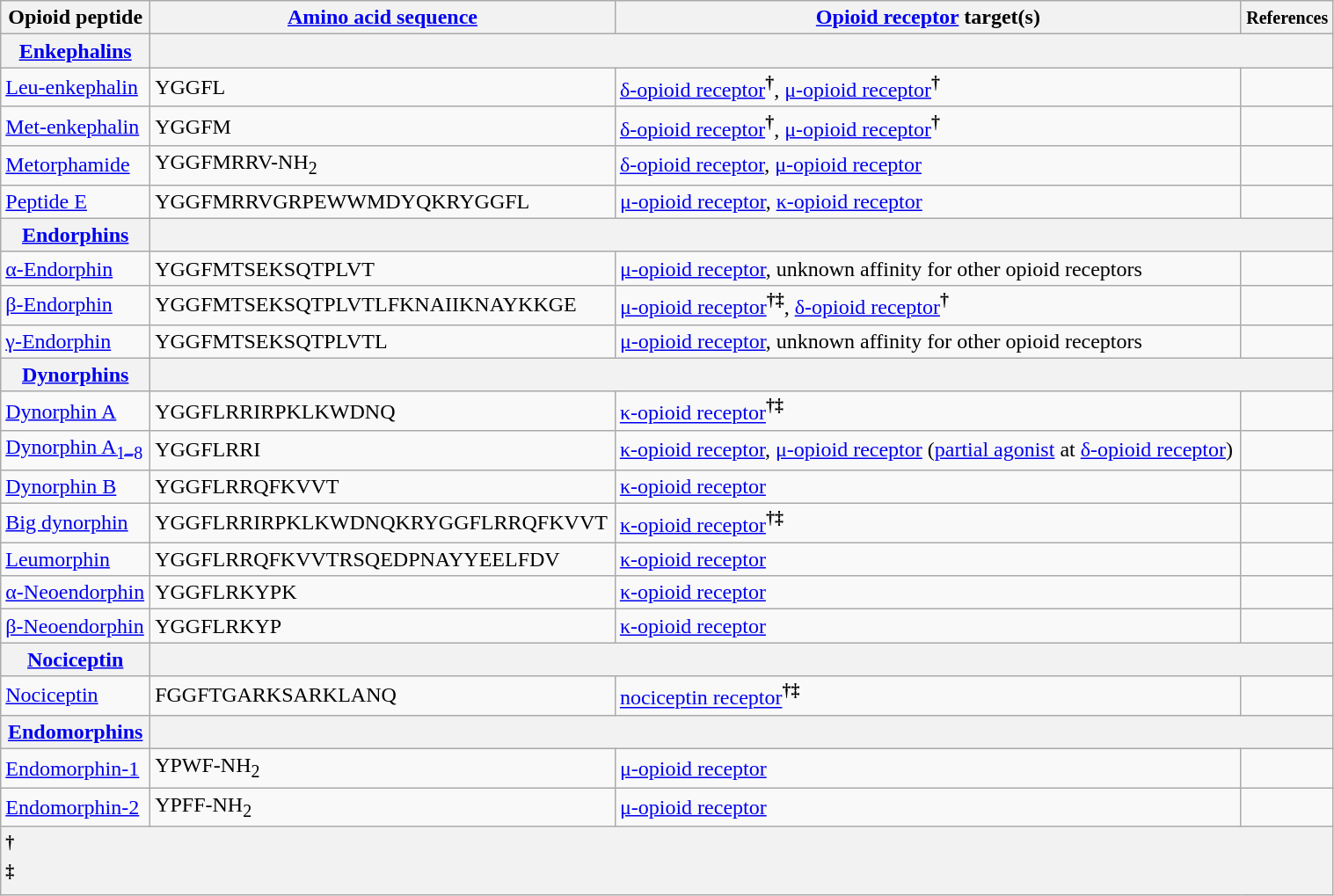<table class="wikitable" style="width:80%">
<tr>
<th scope="col">Opioid peptide</th>
<th scope="col"><a href='#'>Amino acid sequence</a></th>
<th scope="col"><a href='#'>Opioid receptor</a> target(s)</th>
<th scope="col"><small>References</small></th>
</tr>
<tr>
<th scope="col" colspan="1"><a href='#'>Enkephalins</a></th>
<th scope="col" colspan="3"></th>
</tr>
<tr>
<td><a href='#'>Leu-enkephalin</a></td>
<td>YGGFL</td>
<td><a href='#'>δ-opioid receptor</a><sup><strong>†</strong></sup>, <a href='#'>μ-opioid receptor</a><sup><strong>†</strong></sup></td>
<td></td>
</tr>
<tr>
<td><a href='#'>Met-enkephalin</a></td>
<td>YGGFM</td>
<td><a href='#'>δ-opioid receptor</a><sup><strong>†</strong></sup>, <a href='#'>μ-opioid receptor</a><sup><strong>†</strong></sup></td>
<td></td>
</tr>
<tr>
<td><a href='#'>Metorphamide</a></td>
<td>YGGFMRRV-NH<sub>2</sub></td>
<td><a href='#'>δ-opioid receptor</a>, <a href='#'>μ-opioid receptor</a></td>
<td></td>
</tr>
<tr>
<td><a href='#'>Peptide E</a></td>
<td>YGGFMRRVGRPEWWMDYQKRYGGFL</td>
<td><a href='#'>μ-opioid receptor</a>, <a href='#'>κ-opioid receptor</a></td>
<td></td>
</tr>
<tr>
<th scope="col" colspan="1"><a href='#'>Endorphins</a></th>
<th scope="col" colspan="3"></th>
</tr>
<tr>
<td><a href='#'>α-Endorphin</a></td>
<td>YGGFMTSEKSQTPLVT</td>
<td><a href='#'>μ-opioid receptor</a>, unknown affinity for other opioid receptors</td>
<td></td>
</tr>
<tr>
<td><a href='#'>β-Endorphin</a></td>
<td>YGGFMTSEKSQTPLVTLFKNAIIKNAYKKGE</td>
<td><a href='#'>μ-opioid receptor</a><sup><strong>†‡</strong></sup>, <a href='#'>δ-opioid receptor</a><sup><strong>†</strong></sup></td>
<td></td>
</tr>
<tr>
<td><a href='#'>γ-Endorphin</a></td>
<td>YGGFMTSEKSQTPLVTL</td>
<td><a href='#'>μ-opioid receptor</a>, unknown affinity for other opioid receptors</td>
<td></td>
</tr>
<tr>
<th scope="col" colspan="1"><a href='#'>Dynorphins</a></th>
<th scope="col" colspan="3"></th>
</tr>
<tr>
<td><a href='#'>Dynorphin A</a></td>
<td>YGGFLRRIRPKLKWDNQ</td>
<td><a href='#'>κ-opioid receptor</a><sup><strong>†‡</strong></sup></td>
<td></td>
</tr>
<tr>
<td><a href='#'>Dynorphin A<sub>1–8</sub></a></td>
<td>YGGFLRRI</td>
<td><a href='#'>κ-opioid receptor</a>, <a href='#'>μ-opioid receptor</a> (<a href='#'>partial agonist</a> at <a href='#'>δ-opioid receptor</a>)</td>
<td></td>
</tr>
<tr>
<td><a href='#'>Dynorphin B</a></td>
<td>YGGFLRRQFKVVT</td>
<td><a href='#'>κ-opioid receptor</a></td>
<td></td>
</tr>
<tr>
<td><a href='#'>Big dynorphin</a></td>
<td>YGGFLRRIRPKLKWDNQKRYGGFLRRQFKVVT</td>
<td><a href='#'>κ-opioid receptor</a><sup><strong>†‡</strong></sup></td>
<td></td>
</tr>
<tr>
<td><a href='#'>Leumorphin</a></td>
<td>YGGFLRRQFKVVTRSQEDPNAYYEELFDV</td>
<td><a href='#'>κ-opioid receptor</a></td>
<td></td>
</tr>
<tr>
<td><a href='#'>α-Neoendorphin</a></td>
<td>YGGFLRKYPK</td>
<td><a href='#'>κ-opioid receptor</a></td>
<td></td>
</tr>
<tr>
<td><a href='#'>β-Neoendorphin</a></td>
<td>YGGFLRKYP</td>
<td><a href='#'>κ-opioid receptor</a></td>
<td></td>
</tr>
<tr>
<th scope="col" colspan="1"><a href='#'>Nociceptin</a></th>
<th scope="col" colspan="3"></th>
</tr>
<tr>
<td><a href='#'>Nociceptin</a></td>
<td>FGGFTGARKSARKLANQ</td>
<td><a href='#'>nociceptin receptor</a><sup><strong>†‡</strong></sup></td>
<td></td>
</tr>
<tr>
<th scope="col" colspan="1"><a href='#'>Endomorphins</a></th>
<th scope="col" colspan="3"></th>
</tr>
<tr>
<td><a href='#'>Endomorphin-1</a></td>
<td>YPWF-NH<sub>2</sub></td>
<td><a href='#'>μ-opioid receptor</a></td>
<td></td>
</tr>
<tr>
<td><a href='#'>Endomorphin-2</a></td>
<td>YPFF-NH<sub>2</sub></td>
<td><a href='#'>μ-opioid receptor</a></td>
<td></td>
</tr>
<tr>
<th scope="col" colspan="4" style="text-align:left"><sup>†</sup> <br><sup>‡</sup> </th>
</tr>
</table>
